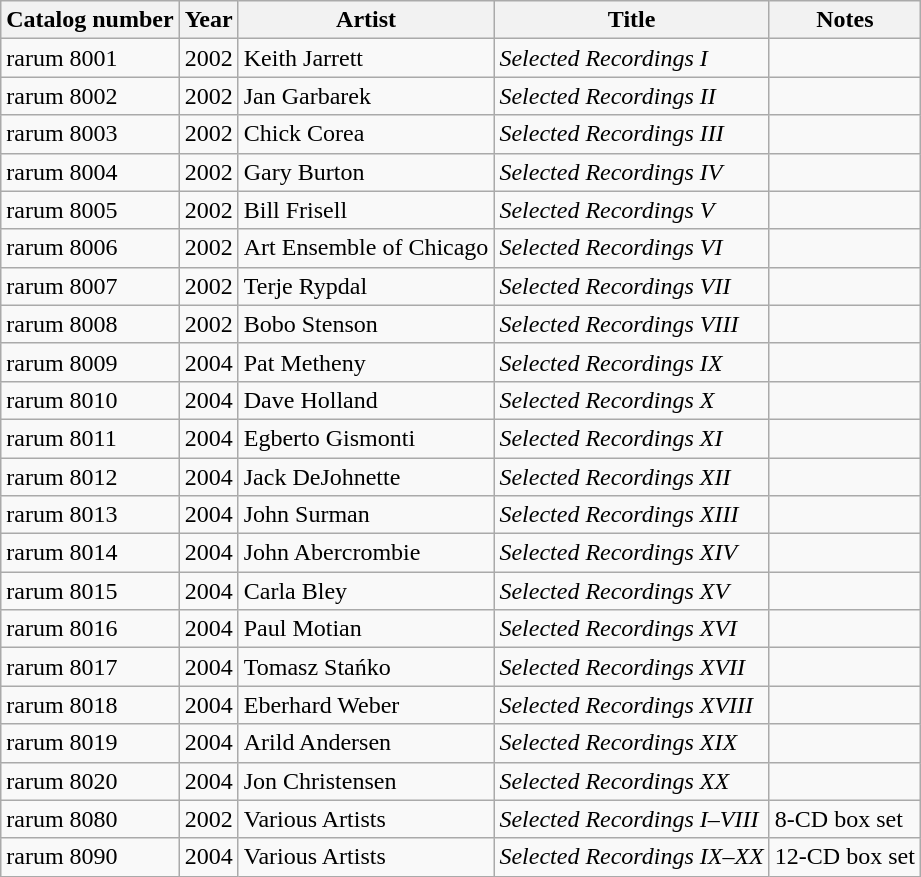<table align="center" | class="wikitable sortable" | bgcolor="#CCCCCC">
<tr>
<th>Catalog number</th>
<th>Year</th>
<th>Artist</th>
<th>Title</th>
<th>Notes</th>
</tr>
<tr>
<td>rarum 8001</td>
<td>2002</td>
<td>Keith Jarrett</td>
<td><em>Selected Recordings I</em></td>
<td></td>
</tr>
<tr>
<td>rarum 8002</td>
<td>2002</td>
<td>Jan Garbarek</td>
<td><em>Selected Recordings II</em></td>
<td></td>
</tr>
<tr>
<td>rarum 8003</td>
<td>2002</td>
<td>Chick Corea</td>
<td><em>Selected Recordings III</em></td>
<td></td>
</tr>
<tr>
<td>rarum 8004</td>
<td>2002</td>
<td>Gary Burton</td>
<td><em>Selected Recordings IV</em></td>
<td></td>
</tr>
<tr>
<td>rarum 8005</td>
<td>2002</td>
<td>Bill Frisell</td>
<td><em>Selected Recordings V</em></td>
<td></td>
</tr>
<tr>
<td>rarum 8006</td>
<td>2002</td>
<td>Art Ensemble of Chicago</td>
<td><em>Selected Recordings VI</em></td>
<td></td>
</tr>
<tr>
<td>rarum 8007</td>
<td>2002</td>
<td>Terje Rypdal</td>
<td><em>Selected Recordings VII</em></td>
<td></td>
</tr>
<tr>
<td>rarum 8008</td>
<td>2002</td>
<td>Bobo Stenson</td>
<td><em>Selected Recordings VIII</em></td>
<td></td>
</tr>
<tr>
<td>rarum 8009</td>
<td>2004</td>
<td>Pat Metheny</td>
<td><em>Selected Recordings IX</em></td>
<td></td>
</tr>
<tr>
<td>rarum 8010</td>
<td>2004</td>
<td>Dave Holland</td>
<td><em>Selected Recordings X</em></td>
<td></td>
</tr>
<tr>
<td>rarum 8011</td>
<td>2004</td>
<td>Egberto Gismonti</td>
<td><em>Selected Recordings XI</em></td>
<td></td>
</tr>
<tr>
<td>rarum 8012</td>
<td>2004</td>
<td>Jack DeJohnette</td>
<td><em>Selected Recordings XII</em></td>
<td></td>
</tr>
<tr>
<td>rarum 8013</td>
<td>2004</td>
<td>John Surman</td>
<td><em>Selected Recordings XIII</em></td>
<td></td>
</tr>
<tr>
<td>rarum 8014</td>
<td>2004</td>
<td>John Abercrombie</td>
<td><em>Selected Recordings XIV</em></td>
<td></td>
</tr>
<tr>
<td>rarum 8015</td>
<td>2004</td>
<td>Carla Bley</td>
<td><em>Selected Recordings XV</em></td>
<td></td>
</tr>
<tr>
<td>rarum 8016</td>
<td>2004</td>
<td>Paul Motian</td>
<td><em>Selected Recordings XVI</em></td>
<td></td>
</tr>
<tr>
<td>rarum 8017</td>
<td>2004</td>
<td>Tomasz Stańko</td>
<td><em>Selected Recordings XVII</em></td>
<td></td>
</tr>
<tr>
<td>rarum 8018</td>
<td>2004</td>
<td>Eberhard Weber</td>
<td><em>Selected Recordings XVIII</em></td>
<td></td>
</tr>
<tr>
<td>rarum 8019</td>
<td>2004</td>
<td>Arild Andersen</td>
<td><em>Selected Recordings XIX</em></td>
<td></td>
</tr>
<tr>
<td>rarum 8020</td>
<td>2004</td>
<td>Jon Christensen</td>
<td><em>Selected Recordings XX</em></td>
<td></td>
</tr>
<tr>
<td>rarum 8080</td>
<td>2002</td>
<td>Various Artists</td>
<td><em>Selected Recordings I–VIII</em></td>
<td>8-CD box set</td>
</tr>
<tr>
<td>rarum 8090</td>
<td>2004</td>
<td>Various Artists</td>
<td><em>Selected Recordings IX–XX</em></td>
<td>12-CD box set</td>
</tr>
</table>
